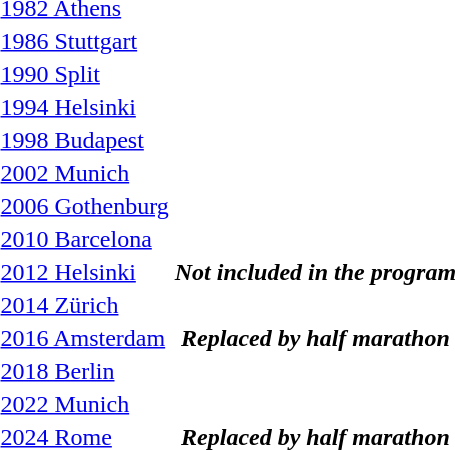<table>
<tr>
<td><a href='#'>1982 Athens</a><br></td>
<td></td>
<td></td>
<td></td>
</tr>
<tr>
<td><a href='#'>1986 Stuttgart</a><br></td>
<td></td>
<td></td>
<td></td>
</tr>
<tr>
<td><a href='#'>1990 Split</a><br></td>
<td></td>
<td></td>
<td></td>
</tr>
<tr>
<td><a href='#'>1994 Helsinki</a><br></td>
<td></td>
<td></td>
<td></td>
</tr>
<tr>
<td><a href='#'>1998 Budapest</a><br></td>
<td></td>
<td></td>
<td></td>
</tr>
<tr>
<td><a href='#'>2002 Munich</a><br></td>
<td></td>
<td></td>
<td></td>
</tr>
<tr>
<td><a href='#'>2006 Gothenburg</a><br></td>
<td></td>
<td></td>
<td></td>
</tr>
<tr>
<td><a href='#'>2010 Barcelona</a><br></td>
<td></td>
<td></td>
<td></td>
</tr>
<tr>
<td><a href='#'>2012 Helsinki</a></td>
<th colspan="3"><em>Not included in the program</em></th>
</tr>
<tr>
<td><a href='#'>2014 Zürich</a><br></td>
<td></td>
<td></td>
<td></td>
</tr>
<tr>
<td><a href='#'>2016 Amsterdam</a></td>
<th colspan="3"><em>Replaced by half marathon</em></th>
</tr>
<tr>
<td><a href='#'>2018 Berlin</a><br></td>
<td></td>
<td></td>
<td></td>
</tr>
<tr>
<td><a href='#'>2022 Munich</a><br></td>
<td></td>
<td></td>
<td></td>
</tr>
<tr>
<td><a href='#'>2024 Rome</a></td>
<th colspan="3"><em>Replaced by half marathon</em></th>
</tr>
</table>
